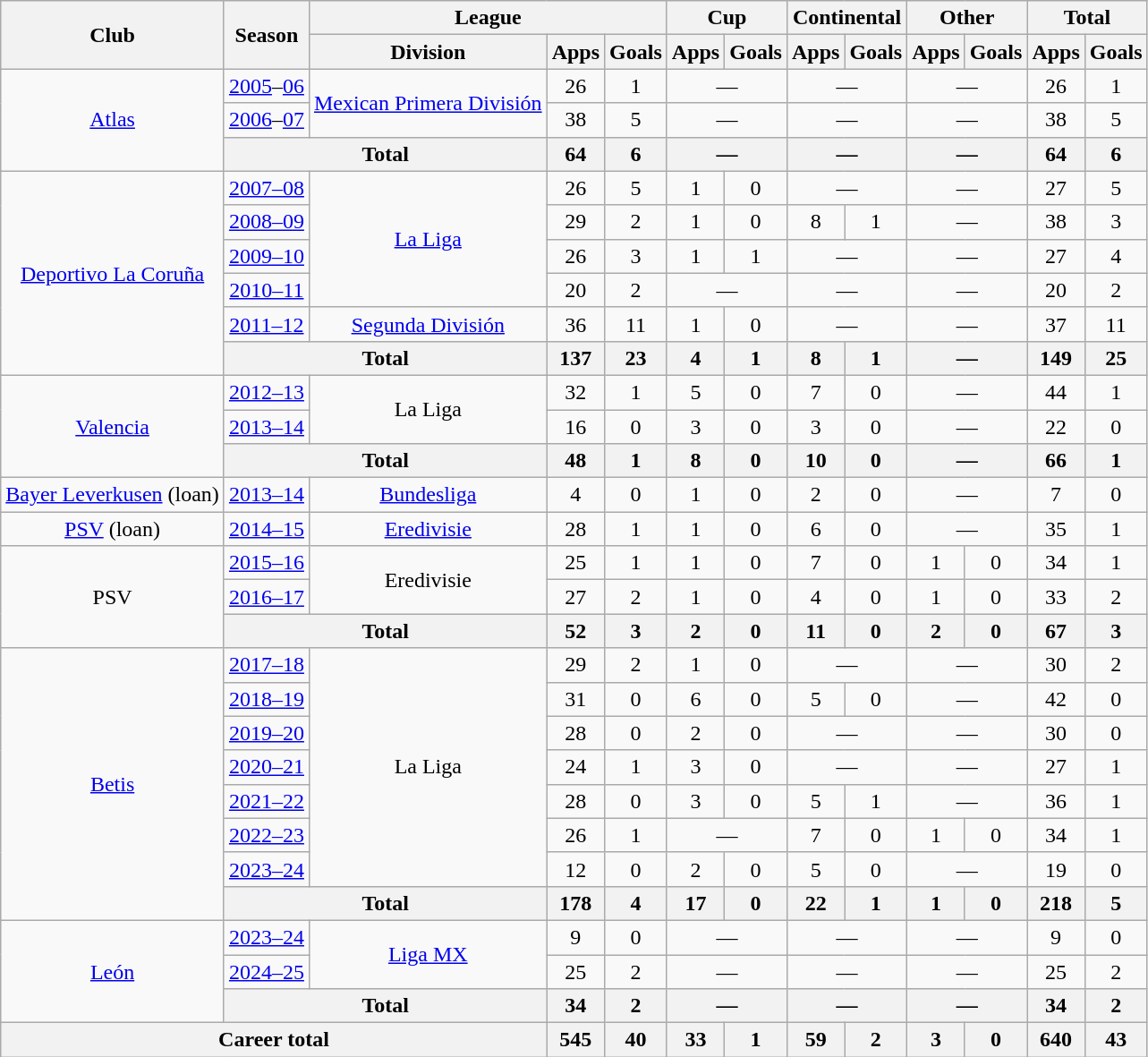<table class="wikitable" style="text-align:center">
<tr>
<th rowspan="2">Club</th>
<th rowspan="2">Season</th>
<th colspan="3">League</th>
<th colspan="2">Cup</th>
<th colspan="2">Continental</th>
<th colspan="2">Other</th>
<th colspan="2">Total</th>
</tr>
<tr>
<th>Division</th>
<th>Apps</th>
<th>Goals</th>
<th>Apps</th>
<th>Goals</th>
<th>Apps</th>
<th>Goals</th>
<th>Apps</th>
<th>Goals</th>
<th>Apps</th>
<th>Goals</th>
</tr>
<tr>
<td rowspan="3"><a href='#'>Atlas</a></td>
<td><a href='#'>2005</a>–<a href='#'>06</a></td>
<td rowspan="2"><a href='#'>Mexican Primera División</a></td>
<td>26</td>
<td>1</td>
<td colspan="2">—</td>
<td colspan="2">—</td>
<td colspan="2">—</td>
<td>26</td>
<td>1</td>
</tr>
<tr>
<td><a href='#'>2006</a>–<a href='#'>07</a></td>
<td>38</td>
<td>5</td>
<td colspan="2">—</td>
<td colspan="2">—</td>
<td colspan="2">—</td>
<td>38</td>
<td>5</td>
</tr>
<tr>
<th colspan="2">Total</th>
<th>64</th>
<th>6</th>
<th colspan="2">—</th>
<th colspan="2">—</th>
<th colspan="2">—</th>
<th>64</th>
<th>6</th>
</tr>
<tr>
<td rowspan="6"><a href='#'>Deportivo La Coruña</a></td>
<td><a href='#'>2007–08</a></td>
<td rowspan="4"><a href='#'>La Liga</a></td>
<td>26</td>
<td>5</td>
<td>1</td>
<td>0</td>
<td colspan="2">—</td>
<td colspan="2">—</td>
<td>27</td>
<td>5</td>
</tr>
<tr>
<td><a href='#'>2008–09</a></td>
<td>29</td>
<td>2</td>
<td>1</td>
<td>0</td>
<td>8</td>
<td>1</td>
<td colspan="2">—</td>
<td>38</td>
<td>3</td>
</tr>
<tr>
<td><a href='#'>2009–10</a></td>
<td>26</td>
<td>3</td>
<td>1</td>
<td>1</td>
<td colspan="2">—</td>
<td colspan="2">—</td>
<td>27</td>
<td>4</td>
</tr>
<tr>
<td><a href='#'>2010–11</a></td>
<td>20</td>
<td>2</td>
<td colspan="2">—</td>
<td colspan="2">—</td>
<td colspan="2">—</td>
<td>20</td>
<td>2</td>
</tr>
<tr>
<td><a href='#'>2011–12</a></td>
<td><a href='#'>Segunda División</a></td>
<td>36</td>
<td>11</td>
<td>1</td>
<td>0</td>
<td colspan="2">—</td>
<td colspan="2">—</td>
<td>37</td>
<td>11</td>
</tr>
<tr>
<th colspan="2">Total</th>
<th>137</th>
<th>23</th>
<th>4</th>
<th>1</th>
<th>8</th>
<th>1</th>
<th colspan="2">—</th>
<th>149</th>
<th>25</th>
</tr>
<tr>
<td rowspan="3"><a href='#'>Valencia</a></td>
<td><a href='#'>2012–13</a></td>
<td rowspan="2">La Liga</td>
<td>32</td>
<td>1</td>
<td>5</td>
<td>0</td>
<td>7</td>
<td>0</td>
<td colspan="2">—</td>
<td>44</td>
<td>1</td>
</tr>
<tr>
<td><a href='#'>2013–14</a></td>
<td>16</td>
<td>0</td>
<td>3</td>
<td>0</td>
<td>3</td>
<td>0</td>
<td colspan="2">—</td>
<td>22</td>
<td>0</td>
</tr>
<tr>
<th colspan="2">Total</th>
<th>48</th>
<th>1</th>
<th>8</th>
<th>0</th>
<th>10</th>
<th>0</th>
<th colspan="2">—</th>
<th>66</th>
<th>1</th>
</tr>
<tr>
<td><a href='#'>Bayer Leverkusen</a> (loan)</td>
<td><a href='#'>2013–14</a></td>
<td><a href='#'>Bundesliga</a></td>
<td>4</td>
<td>0</td>
<td>1</td>
<td>0</td>
<td>2</td>
<td>0</td>
<td colspan="2">—</td>
<td>7</td>
<td>0</td>
</tr>
<tr>
<td><a href='#'>PSV</a> (loan)</td>
<td><a href='#'>2014–15</a></td>
<td><a href='#'>Eredivisie</a></td>
<td>28</td>
<td>1</td>
<td>1</td>
<td>0</td>
<td>6</td>
<td>0</td>
<td colspan="2">—</td>
<td>35</td>
<td>1</td>
</tr>
<tr>
<td rowspan="3">PSV</td>
<td><a href='#'>2015–16</a></td>
<td rowspan="2">Eredivisie</td>
<td>25</td>
<td>1</td>
<td>1</td>
<td>0</td>
<td>7</td>
<td>0</td>
<td>1</td>
<td>0</td>
<td>34</td>
<td>1</td>
</tr>
<tr>
<td><a href='#'>2016–17</a></td>
<td>27</td>
<td>2</td>
<td>1</td>
<td>0</td>
<td>4</td>
<td>0</td>
<td>1</td>
<td>0</td>
<td>33</td>
<td>2</td>
</tr>
<tr>
<th colspan="2">Total</th>
<th>52</th>
<th>3</th>
<th>2</th>
<th>0</th>
<th>11</th>
<th>0</th>
<th>2</th>
<th>0</th>
<th>67</th>
<th>3</th>
</tr>
<tr>
<td rowspan="8"><a href='#'>Betis</a></td>
<td><a href='#'>2017–18</a></td>
<td rowspan="7">La Liga</td>
<td>29</td>
<td>2</td>
<td>1</td>
<td>0</td>
<td colspan="2">—</td>
<td colspan="2">—</td>
<td>30</td>
<td>2</td>
</tr>
<tr>
<td><a href='#'>2018–19</a></td>
<td>31</td>
<td>0</td>
<td>6</td>
<td>0</td>
<td>5</td>
<td>0</td>
<td colspan="2">—</td>
<td>42</td>
<td>0</td>
</tr>
<tr>
<td><a href='#'>2019–20</a></td>
<td>28</td>
<td>0</td>
<td>2</td>
<td>0</td>
<td colspan="2">—</td>
<td colspan="2">—</td>
<td>30</td>
<td>0</td>
</tr>
<tr>
<td><a href='#'>2020–21</a></td>
<td>24</td>
<td>1</td>
<td>3</td>
<td>0</td>
<td colspan="2">—</td>
<td colspan="2">—</td>
<td>27</td>
<td>1</td>
</tr>
<tr>
<td><a href='#'>2021–22</a></td>
<td>28</td>
<td>0</td>
<td>3</td>
<td>0</td>
<td>5</td>
<td>1</td>
<td colspan="2">—</td>
<td>36</td>
<td>1</td>
</tr>
<tr>
<td><a href='#'>2022–23</a></td>
<td>26</td>
<td>1</td>
<td colspan="2">—</td>
<td>7</td>
<td>0</td>
<td>1</td>
<td>0</td>
<td>34</td>
<td>1</td>
</tr>
<tr>
<td><a href='#'>2023–24</a></td>
<td>12</td>
<td>0</td>
<td>2</td>
<td>0</td>
<td>5</td>
<td>0</td>
<td colspan="2">—</td>
<td>19</td>
<td>0</td>
</tr>
<tr>
<th colspan="2">Total</th>
<th>178</th>
<th>4</th>
<th>17</th>
<th>0</th>
<th>22</th>
<th>1</th>
<th>1</th>
<th>0</th>
<th>218</th>
<th>5</th>
</tr>
<tr>
<td rowspan="3"><a href='#'>León</a></td>
<td><a href='#'>2023–24</a></td>
<td rowspan="2"><a href='#'>Liga MX</a></td>
<td>9</td>
<td>0</td>
<td colspan="2">—</td>
<td colspan="2">—</td>
<td colspan="2">—</td>
<td>9</td>
<td>0</td>
</tr>
<tr>
<td><a href='#'>2024–25</a></td>
<td>25</td>
<td>2</td>
<td colspan="2">—</td>
<td colspan="2">—</td>
<td colspan="2">—</td>
<td>25</td>
<td>2</td>
</tr>
<tr>
<th colspan="2">Total</th>
<th>34</th>
<th>2</th>
<th colspan="2">—</th>
<th colspan="2">—</th>
<th colspan="2">—</th>
<th>34</th>
<th>2</th>
</tr>
<tr>
<th colspan="3">Career total</th>
<th>545</th>
<th>40</th>
<th>33</th>
<th>1</th>
<th>59</th>
<th>2</th>
<th>3</th>
<th>0</th>
<th>640</th>
<th>43</th>
</tr>
</table>
